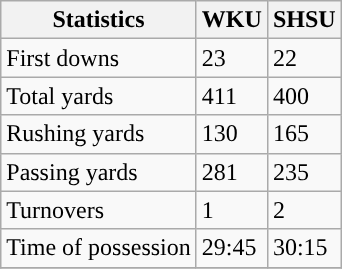<table class="wikitable" style="float: left;">
<tr>
<th>Statistics</th>
<th>WKU</th>
<th>SHSU</th>
</tr>
<tr>
<td>First downs</td>
<td>23</td>
<td>22</td>
</tr>
<tr>
<td>Total yards</td>
<td>411</td>
<td>400</td>
</tr>
<tr>
<td>Rushing yards</td>
<td>130</td>
<td>165</td>
</tr>
<tr>
<td>Passing yards</td>
<td>281</td>
<td>235</td>
</tr>
<tr>
<td>Turnovers</td>
<td>1</td>
<td>2</td>
</tr>
<tr>
<td>Time of possession</td>
<td>29:45</td>
<td>30:15</td>
</tr>
<tr>
</tr>
</table>
